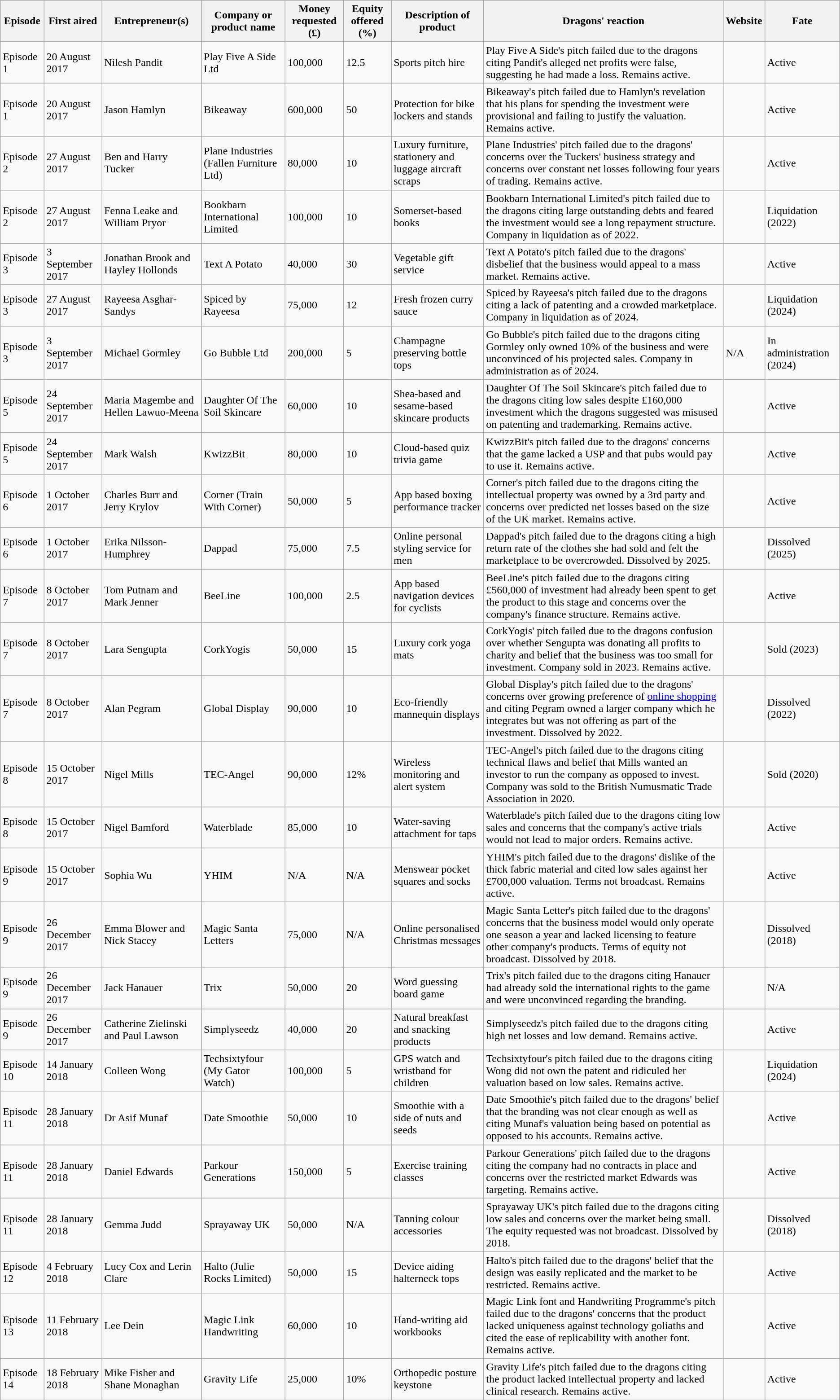<table class="wikitable sortable">
<tr>
<th>Episode</th>
<th>First aired</th>
<th>Entrepreneur(s)</th>
<th>Company or product name</th>
<th>Money requested (£)</th>
<th>Equity offered (%)</th>
<th>Description of product</th>
<th>Dragons' reaction</th>
<th>Website</th>
<th>Fate</th>
</tr>
<tr>
<td>Episode 1</td>
<td>20 August 2017</td>
<td>Nilesh Pandit</td>
<td>Play Five A Side Ltd</td>
<td>100,000</td>
<td>12.5</td>
<td>Sports pitch hire</td>
<td>Play Five A Side's pitch failed due to the dragons citing Pandit's alleged net profits were false, suggesting he had made a loss. Remains active.</td>
<td></td>
<td>Active </td>
</tr>
<tr>
<td>Episode 1</td>
<td>20 August 2017</td>
<td>Jason Hamlyn</td>
<td>Bikeaway</td>
<td>600,000</td>
<td>50</td>
<td>Protection for bike lockers and stands</td>
<td>Bikeaway's pitch failed due to Hamlyn's revelation that his plans for spending the investment were provisional and failing to justify the valuation. Remains active.</td>
<td></td>
<td>Active </td>
</tr>
<tr>
<td>Episode 2</td>
<td>27 August 2017</td>
<td>Ben and Harry Tucker</td>
<td>Plane Industries (Fallen Furniture Ltd)</td>
<td>80,000</td>
<td>10</td>
<td>Luxury furniture, stationery and luggage aircraft scraps</td>
<td>Plane Industries' pitch failed due to the dragons' concerns over the Tuckers' business strategy and concerns over constant net losses following four years of trading. Remains active.</td>
<td></td>
<td>Active </td>
</tr>
<tr>
<td>Episode 2</td>
<td>27 August 2017</td>
<td>Fenna Leake and William Pryor</td>
<td>Bookbarn International Limited</td>
<td>100,000</td>
<td>10</td>
<td>Somerset-based books</td>
<td>Bookbarn International Limited's pitch failed due to the dragons citing large outstanding debts and feared the investment would see a long repayment structure. Company in liquidation as of 2022.</td>
<td></td>
<td>Liquidation (2022) </td>
</tr>
<tr>
<td>Episode 3</td>
<td>3 September 2017</td>
<td>Jonathan Brook and Hayley Hollonds</td>
<td>Text A Potato</td>
<td>40,000</td>
<td>30</td>
<td>Vegetable gift service</td>
<td>Text A Potato's pitch failed due to the dragons' disbelief that the business would appeal to a mass market. Remains active.</td>
<td></td>
<td>Active </td>
</tr>
<tr>
<td>Episode 3</td>
<td>27 August 2017</td>
<td>Rayeesa Asghar-Sandys</td>
<td>Spiced by Rayeesa</td>
<td>75,000</td>
<td>12</td>
<td>Fresh frozen curry sauce</td>
<td>Spiced by Rayeesa's pitch failed due to the dragons citing a lack of patenting and a crowded marketplace. Company in liquidation as of 2024.</td>
<td></td>
<td>Liquidation (2024) </td>
</tr>
<tr>
<td>Episode 3</td>
<td>3 September 2017</td>
<td>Michael Gormley</td>
<td>Go Bubble Ltd</td>
<td>200,000</td>
<td>5</td>
<td>Champagne preserving bottle tops</td>
<td>Go Bubble's pitch failed due to the dragons citing Gormley only owned 10% of the business and were unconvinced of his projected sales. Company in administration as of 2024.</td>
<td>N/A</td>
<td>In administration (2024) </td>
</tr>
<tr>
<td>Episode 5</td>
<td>24 September 2017</td>
<td>Maria Magembe and Hellen Lawuo-Meena</td>
<td>Daughter Of The Soil Skincare</td>
<td>60,000</td>
<td>10</td>
<td>Shea-based and sesame-based skincare products</td>
<td>Daughter Of The Soil Skincare's pitch failed due to the dragons citing low sales despite £160,000 investment which the dragons suggested was misused on patenting and trademarking. Remains active.</td>
<td></td>
<td>Active </td>
</tr>
<tr>
<td>Episode 5</td>
<td>24 September 2017</td>
<td>Mark Walsh</td>
<td>KwizzBit</td>
<td>80,000</td>
<td>10</td>
<td>Cloud-based quiz trivia game</td>
<td>KwizzBit's pitch failed due to the dragons' concerns that the game lacked a USP and that pubs would pay to use it. Remains active.</td>
<td></td>
<td>Active </td>
</tr>
<tr>
<td>Episode 6</td>
<td>1 October 2017</td>
<td>Charles Burr and Jerry Krylov</td>
<td>Corner (Train With Corner)</td>
<td>50,000</td>
<td>5</td>
<td>App based boxing performance tracker</td>
<td>Corner's pitch failed due to the dragons citing the intellectual property was owned by a 3rd party and concerns over predicted net losses based on the size of the UK market. Remains active.</td>
<td></td>
<td>Active </td>
</tr>
<tr>
<td>Episode 6</td>
<td>1 October 2017</td>
<td>Erika Nilsson-Humphrey</td>
<td>Dappad</td>
<td>75,000</td>
<td>7.5</td>
<td>Online personal styling service for men</td>
<td>Dappad's pitch failed due to the dragons citing a high return rate of the clothes she had sold and felt the marketplace to be overcrowded. Dissolved by 2025.</td>
<td></td>
<td>Dissolved (2025) </td>
</tr>
<tr>
<td>Episode 7</td>
<td>8 October 2017</td>
<td>Tom Putnam and Mark Jenner</td>
<td>BeeLine</td>
<td>100,000</td>
<td>2.5</td>
<td>App based navigation devices for cyclists</td>
<td>BeeLine's pitch failed due to the dragons citing £560,000 of investment had already been spent to get the product to this stage and concerns over the company's finance structure. Remains active.</td>
<td></td>
<td>Active </td>
</tr>
<tr>
<td>Episode 7</td>
<td>8 October 2017</td>
<td>Lara Sengupta</td>
<td>CorkYogis</td>
<td>50,000</td>
<td>15</td>
<td>Luxury cork yoga mats</td>
<td>CorkYogis' pitch failed due to the dragons confusion over whether Sengupta was donating all profits to charity and belief that the business was too small for investment. Company sold in 2023. Remains active.</td>
<td></td>
<td>Sold (2023) </td>
</tr>
<tr>
<td>Episode 7</td>
<td>8 October 2017</td>
<td>Alan Pegram</td>
<td>Global Display</td>
<td>90,000</td>
<td>10</td>
<td>Eco-friendly mannequin displays</td>
<td>Global Display's pitch failed due to the dragons' concerns over growing preference of <a href='#'>online shopping</a> and citing Pegram owned a larger company which he integrates but was not offering as part of the investment. Dissolved by 2022.</td>
<td></td>
<td>Dissolved (2022) </td>
</tr>
<tr>
<td>Episode 8</td>
<td>15 October 2017</td>
<td>Nigel Mills</td>
<td>TEC-Angel</td>
<td>90,000</td>
<td>12%</td>
<td>Wireless monitoring and alert system</td>
<td>TEC-Angel's pitch failed due to the dragons citing technical flaws and belief that Mills wanted an investor to run the company as opposed to invest. Company was sold to the British Numusmatic Trade Association in 2020.</td>
<td></td>
<td>Sold (2020) </td>
</tr>
<tr>
<td>Episode 8</td>
<td>15 October 2017</td>
<td>Nigel Bamford</td>
<td>Waterblade</td>
<td>85,000</td>
<td>10</td>
<td>Water-saving attachment for taps</td>
<td>Waterblade's pitch failed due to the dragons citing low sales and concerns that the company's active trials would not lead to major orders. Remains active.</td>
<td></td>
<td>Active </td>
</tr>
<tr>
<td>Episode 9</td>
<td>15 October 2017</td>
<td>Sophia Wu</td>
<td>YHIM</td>
<td>N/A</td>
<td>N/A</td>
<td>Menswear pocket squares and socks</td>
<td>YHIM's pitch failed due to the dragons' dislike of the thick fabric material and cited low sales against her £700,000 valuation. Terms not broadcast. Remains active.</td>
<td></td>
<td>Active </td>
</tr>
<tr>
<td>Episode 9</td>
<td>26 December 2017</td>
<td>Emma Blower and Nick Stacey</td>
<td>Magic Santa Letters</td>
<td>75,000</td>
<td>N/A</td>
<td>Online personalised Christmas messages</td>
<td>Magic Santa Letter's pitch failed due to the dragons' concerns that the business model would only operate one season a year and lacked licensing to feature other company's products. Terms of equity not broadcast. Dissolved by 2018.</td>
<td></td>
<td>Dissolved (2018) </td>
</tr>
<tr>
<td>Episode 9</td>
<td>26 December 2017</td>
<td>Jack Hanauer</td>
<td>Trix</td>
<td>50,000</td>
<td>20</td>
<td>Word guessing board game</td>
<td>Trix's pitch failed due to the dragons citing Hanauer had already sold the international rights to the game and were unconvinced regarding the branding.</td>
<td></td>
<td>N/A </td>
</tr>
<tr>
<td>Episode 9</td>
<td>26 December 2017</td>
<td>Catherine Zielinski and Paul Lawson</td>
<td>Simplyseedz</td>
<td>40,000</td>
<td>20</td>
<td>Natural breakfast and snacking products</td>
<td>Simplyseedz's pitch failed due to the dragons citing high net losses and low demand. Remains active.</td>
<td></td>
<td>Active </td>
</tr>
<tr>
<td>Episode 10</td>
<td>14 January 2018</td>
<td>Colleen Wong</td>
<td>Techsixtyfour (My Gator Watch)</td>
<td>100,000</td>
<td>5</td>
<td>GPS watch and wristband for children</td>
<td>Techsixtyfour's pitch failed due to the dragons citing Wong did not own the patent and ridiculed her valuation based on low sales. Remains active.</td>
<td></td>
<td>Liquidation (2024) </td>
</tr>
<tr>
<td>Episode 11</td>
<td>28 January 2018</td>
<td>Dr Asif Munaf</td>
<td>Date Smoothie</td>
<td>50,000</td>
<td>10</td>
<td>Smoothie with a side of nuts and seeds</td>
<td>Date Smoothie's pitch failed due to the dragons' belief that the branding was not clear enough as well as citing Munaf's valuation being based on potential as opposed to his accounts. Remains active.</td>
<td></td>
<td>Active </td>
</tr>
<tr>
<td>Episode 11</td>
<td>28 January 2018</td>
<td>Daniel Edwards</td>
<td>Parkour Generations</td>
<td>150,000</td>
<td>5</td>
<td>Exercise training classes</td>
<td>Parkour Generations' pitch failed due to the dragons citing the company had no contracts in place and concerns over the restricted market Edwards was targeting. Remains active.</td>
<td></td>
<td>Active </td>
</tr>
<tr>
<td>Episode 11</td>
<td>28 January 2018</td>
<td>Gemma Judd</td>
<td>Sprayaway UK</td>
<td>50,000</td>
<td>N/A</td>
<td>Tanning colour accessories</td>
<td>Sprayaway UK's pitch failed due to the dragons citing low sales and concerns over the market being small. The equity requested was not broadcast. Dissolved by 2018.</td>
<td></td>
<td>Dissolved (2018) </td>
</tr>
<tr>
<td>Episode 12</td>
<td>4 February 2018</td>
<td>Lucy Cox and Lerin Clare</td>
<td>Halto (Julie Rocks Limited)</td>
<td>50,000</td>
<td>15</td>
<td>Device aiding halterneck tops</td>
<td>Halto's pitch failed due to the dragons' belief that the design was easily replicated and the market to be restricted. Remains active.</td>
<td></td>
<td>Active </td>
</tr>
<tr>
<td>Episode 13</td>
<td>11 February 2018</td>
<td>Lee Dein</td>
<td>Magic Link Handwriting</td>
<td>60,000</td>
<td>10</td>
<td>Hand-writing aid workbooks</td>
<td>Magic Link font and Handwriting Programme's pitch failed due to the dragons' concerns that the product lacked uniqueness against technology goliaths and cited the ease of replicability with another font. Remains active.</td>
<td></td>
<td>Active </td>
</tr>
<tr>
<td>Episode 14</td>
<td>18 February 2018</td>
<td>Mike Fisher and Shane Monaghan</td>
<td>Gravity Life</td>
<td>25,000</td>
<td>10%</td>
<td>Orthopedic posture keystone</td>
<td>Gravity Life's pitch failed due to the dragons citing the product lacked intellectual property and lacked clinical research. Remains active.</td>
<td></td>
<td>Active </td>
</tr>
</table>
